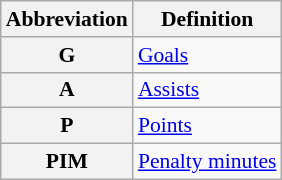<table class="wikitable" style="font-size:90%;">
<tr>
<th scope="col">Abbreviation</th>
<th scope="col">Definition</th>
</tr>
<tr>
<th scope="row">G</th>
<td><a href='#'>Goals</a></td>
</tr>
<tr>
<th scope="row">A</th>
<td><a href='#'>Assists</a></td>
</tr>
<tr>
<th scope="row">P</th>
<td><a href='#'>Points</a></td>
</tr>
<tr>
<th scope="row">PIM</th>
<td><a href='#'>Penalty minutes</a></td>
</tr>
</table>
